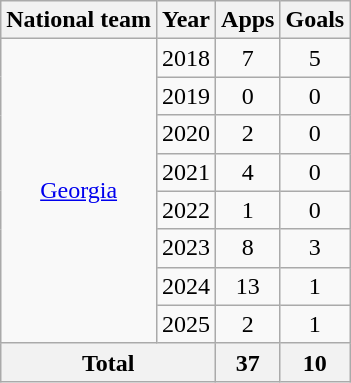<table class="wikitable" style="text-align:center">
<tr>
<th>National team</th>
<th>Year</th>
<th>Apps</th>
<th>Goals</th>
</tr>
<tr>
<td rowspan="8"><a href='#'>Georgia</a></td>
<td>2018</td>
<td>7</td>
<td>5</td>
</tr>
<tr>
<td>2019</td>
<td>0</td>
<td>0</td>
</tr>
<tr>
<td>2020</td>
<td>2</td>
<td>0</td>
</tr>
<tr>
<td>2021</td>
<td>4</td>
<td>0</td>
</tr>
<tr>
<td>2022</td>
<td>1</td>
<td>0</td>
</tr>
<tr>
<td>2023</td>
<td>8</td>
<td>3</td>
</tr>
<tr>
<td>2024</td>
<td>13</td>
<td>1</td>
</tr>
<tr>
<td>2025</td>
<td>2</td>
<td>1</td>
</tr>
<tr>
<th colspan="2">Total</th>
<th>37</th>
<th>10</th>
</tr>
</table>
